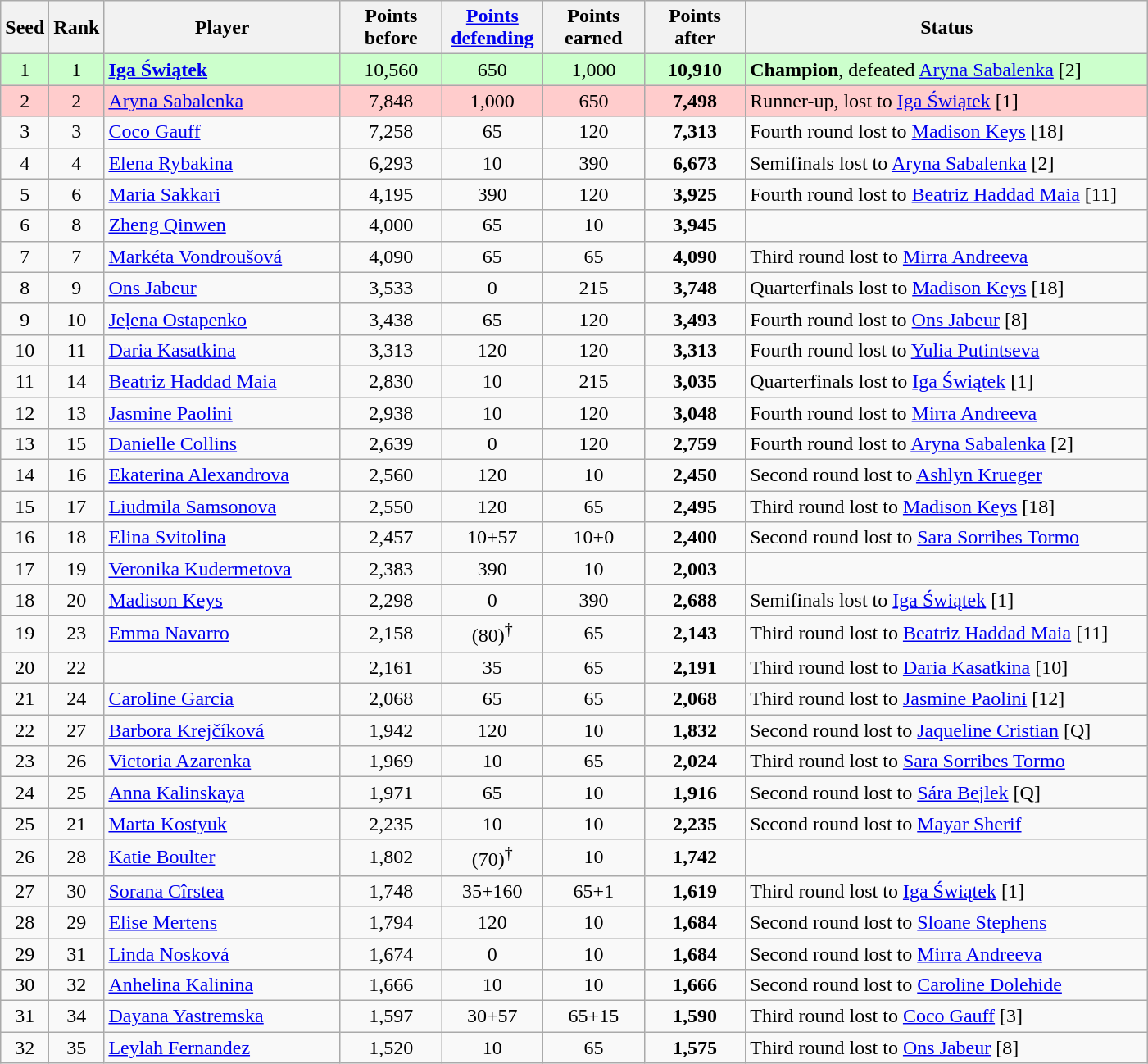<table class="wikitable sortable">
<tr>
<th style="width:30px;">Seed</th>
<th style="width:30px;">Rank</th>
<th style="width:185px;">Player</th>
<th style="width:75px;">Points before</th>
<th style="width:75px;"><a href='#'>Points defending</a></th>
<th style="width:75px;">Points earned</th>
<th style="width:75px;">Points after</th>
<th style="width:320px;">Status</th>
</tr>
<tr style=background:#CFC>
<td style="text-align:center;">1</td>
<td style="text-align:center;">1</td>
<td> <strong><a href='#'>Iga Świątek</a> </strong></td>
<td style="text-align:center;">10,560</td>
<td style="text-align:center;">650</td>
<td style="text-align:center;">1,000</td>
<td style="text-align:center;"><strong>10,910</strong></td>
<td><strong>Champion</strong>, defeated  <a href='#'>Aryna Sabalenka</a> [2]</td>
</tr>
<tr style=background:#FCC>
<td style="text-align:center;">2</td>
<td style="text-align:center;">2</td>
<td> <a href='#'>Aryna Sabalenka</a></td>
<td style="text-align:center;">7,848</td>
<td style="text-align:center;">1,000</td>
<td style="text-align:center;">650</td>
<td style="text-align:center;"><strong>7,498</strong></td>
<td>Runner-up, lost to  <a href='#'>Iga Świątek</a> [1]</td>
</tr>
<tr>
<td style="text-align:center;">3</td>
<td style="text-align:center;">3</td>
<td> <a href='#'>Coco Gauff</a></td>
<td style="text-align:center;">7,258</td>
<td style="text-align:center;">65</td>
<td style="text-align:center;">120</td>
<td style="text-align:center;"><strong>7,313</strong></td>
<td>Fourth round lost to  <a href='#'>Madison Keys</a> [18]</td>
</tr>
<tr>
<td style="text-align:center;">4</td>
<td style="text-align:center;">4</td>
<td> <a href='#'>Elena Rybakina</a></td>
<td style="text-align:center;">6,293</td>
<td style="text-align:center;">10</td>
<td style="text-align:center;">390</td>
<td style="text-align:center;"><strong>6,673</strong></td>
<td>Semifinals lost to  <a href='#'>Aryna Sabalenka</a> [2]</td>
</tr>
<tr>
<td style="text-align:center;">5</td>
<td style="text-align:center;">6</td>
<td> <a href='#'>Maria Sakkari</a></td>
<td style="text-align:center;">4,195</td>
<td style="text-align:center;">390</td>
<td style="text-align:center;">120</td>
<td style="text-align:center;"><strong>3,925</strong></td>
<td>Fourth round lost to  <a href='#'>Beatriz Haddad Maia</a> [11]</td>
</tr>
<tr>
<td style="text-align:center;">6</td>
<td style="text-align:center;">8</td>
<td> <a href='#'>Zheng Qinwen</a></td>
<td style="text-align:center;">4,000</td>
<td style="text-align:center;">65</td>
<td style="text-align:center;">10</td>
<td style="text-align:center;"><strong>3,945</strong></td>
<td></td>
</tr>
<tr>
<td style="text-align:center;">7</td>
<td style="text-align:center;">7</td>
<td> <a href='#'>Markéta Vondroušová</a></td>
<td style="text-align:center;">4,090</td>
<td style="text-align:center;">65</td>
<td style="text-align:center;">65</td>
<td style="text-align:center;"><strong>4,090</strong></td>
<td>Third round lost to  <a href='#'>Mirra Andreeva</a></td>
</tr>
<tr>
<td style="text-align:center;">8</td>
<td style="text-align:center;">9</td>
<td> <a href='#'>Ons Jabeur</a></td>
<td style="text-align:center;">3,533</td>
<td style="text-align:center;">0</td>
<td style="text-align:center;">215</td>
<td style="text-align:center;"><strong>3,748</strong></td>
<td>Quarterfinals lost to  <a href='#'>Madison Keys</a> [18]</td>
</tr>
<tr>
<td style="text-align:center;">9</td>
<td style="text-align:center;">10</td>
<td> <a href='#'>Jeļena Ostapenko</a></td>
<td style="text-align:center;">3,438</td>
<td style="text-align:center;">65</td>
<td style="text-align:center;">120</td>
<td style="text-align:center;"><strong>3,493</strong></td>
<td>Fourth round lost to  <a href='#'>Ons Jabeur</a> [8]</td>
</tr>
<tr>
<td style="text-align:center;">10</td>
<td style="text-align:center;">11</td>
<td> <a href='#'>Daria Kasatkina</a></td>
<td style="text-align:center;">3,313</td>
<td style="text-align:center;">120</td>
<td style="text-align:center;">120</td>
<td style="text-align:center;"><strong>3,313</strong></td>
<td>Fourth round lost to  <a href='#'>Yulia Putintseva</a></td>
</tr>
<tr>
<td style="text-align:center;">11</td>
<td style="text-align:center;">14</td>
<td> <a href='#'>Beatriz Haddad Maia</a></td>
<td style="text-align:center;">2,830</td>
<td style="text-align:center;">10</td>
<td style="text-align:center;">215</td>
<td style="text-align:center;"><strong>3,035</strong></td>
<td>Quarterfinals lost to  <a href='#'>Iga Świątek</a> [1]</td>
</tr>
<tr>
<td style="text-align:center;">12</td>
<td style="text-align:center;">13</td>
<td> <a href='#'>Jasmine Paolini</a></td>
<td style="text-align:center;">2,938</td>
<td style="text-align:center;">10</td>
<td style="text-align:center;">120</td>
<td style="text-align:center;"><strong>3,048</strong></td>
<td>Fourth round lost to  <a href='#'>Mirra Andreeva</a></td>
</tr>
<tr>
<td style="text-align:center;">13</td>
<td style="text-align:center;">15</td>
<td> <a href='#'>Danielle Collins</a></td>
<td style="text-align:center;">2,639</td>
<td style="text-align:center;">0</td>
<td style="text-align:center;">120</td>
<td style="text-align:center;"><strong>2,759</strong></td>
<td>Fourth round lost to  <a href='#'>Aryna Sabalenka</a> [2]</td>
</tr>
<tr>
<td style="text-align:center;">14</td>
<td style="text-align:center;">16</td>
<td> <a href='#'>Ekaterina Alexandrova</a></td>
<td style="text-align:center;">2,560</td>
<td style="text-align:center;">120</td>
<td style="text-align:center;">10</td>
<td style="text-align:center;"><strong>2,450</strong></td>
<td>Second round lost to  <a href='#'>Ashlyn Krueger</a></td>
</tr>
<tr>
<td style="text-align:center;">15</td>
<td style="text-align:center;">17</td>
<td> <a href='#'>Liudmila Samsonova</a></td>
<td style="text-align:center;">2,550</td>
<td style="text-align:center;">120</td>
<td style="text-align:center;">65</td>
<td style="text-align:center;"><strong>2,495</strong></td>
<td>Third round lost to  <a href='#'>Madison Keys</a> [18]</td>
</tr>
<tr>
<td style="text-align:center;">16</td>
<td style="text-align:center;">18</td>
<td> <a href='#'>Elina Svitolina</a></td>
<td style="text-align:center;">2,457</td>
<td style="text-align:center;">10+57</td>
<td style="text-align:center;">10+0</td>
<td style="text-align:center;"><strong>2,400</strong></td>
<td>Second round lost to  <a href='#'>Sara Sorribes Tormo</a></td>
</tr>
<tr>
<td style="text-align:center;">17</td>
<td style="text-align:center;">19</td>
<td> <a href='#'>Veronika Kudermetova</a></td>
<td style="text-align:center;">2,383</td>
<td style="text-align:center;">390</td>
<td style="text-align:center;">10</td>
<td style="text-align:center;"><strong>2,003</strong></td>
<td></td>
</tr>
<tr>
<td style="text-align:center;">18</td>
<td style="text-align:center;">20</td>
<td> <a href='#'>Madison Keys</a></td>
<td style="text-align:center;">2,298</td>
<td style="text-align:center;">0</td>
<td style="text-align:center;">390</td>
<td style="text-align:center;"><strong>2,688</strong></td>
<td>Semifinals lost to  <a href='#'>Iga Świątek</a> [1]</td>
</tr>
<tr>
<td style="text-align:center;">19</td>
<td style="text-align:center;">23</td>
<td> <a href='#'>Emma Navarro</a></td>
<td style="text-align:center;">2,158</td>
<td style="text-align:center;">(80)<sup>†</sup></td>
<td style="text-align:center;">65</td>
<td style="text-align:center;"><strong>2,143</strong></td>
<td>Third round lost to  <a href='#'>Beatriz Haddad Maia</a> [11]</td>
</tr>
<tr>
<td style="text-align:center;">20</td>
<td style="text-align:center;">22</td>
<td></td>
<td style="text-align:center;">2,161</td>
<td style="text-align:center;">35</td>
<td style="text-align:center;">65</td>
<td style="text-align:center;"><strong>2,191</strong></td>
<td>Third round lost to  <a href='#'>Daria Kasatkina</a> [10]</td>
</tr>
<tr>
<td style="text-align:center;">21</td>
<td style="text-align:center;">24</td>
<td> <a href='#'>Caroline Garcia</a></td>
<td style="text-align:center;">2,068</td>
<td style="text-align:center;">65</td>
<td style="text-align:center;">65</td>
<td style="text-align:center;"><strong>2,068</strong></td>
<td>Third round lost to  <a href='#'>Jasmine Paolini</a> [12]</td>
</tr>
<tr>
<td style="text-align:center;">22</td>
<td style="text-align:center;">27</td>
<td> <a href='#'>Barbora Krejčíková</a></td>
<td style="text-align:center;">1,942</td>
<td style="text-align:center;">120</td>
<td style="text-align:center;">10</td>
<td style="text-align:center;"><strong>1,832</strong></td>
<td>Second round lost to  <a href='#'>Jaqueline Cristian</a> [Q]</td>
</tr>
<tr>
<td style="text-align:center;">23</td>
<td style="text-align:center;">26</td>
<td> <a href='#'>Victoria Azarenka</a></td>
<td style="text-align:center;">1,969</td>
<td style="text-align:center;">10</td>
<td style="text-align:center;">65</td>
<td style="text-align:center;"><strong>2,024</strong></td>
<td>Third round lost to  <a href='#'>Sara Sorribes Tormo</a></td>
</tr>
<tr>
<td style="text-align:center;">24</td>
<td style="text-align:center;">25</td>
<td> <a href='#'>Anna Kalinskaya</a></td>
<td style="text-align:center;">1,971</td>
<td style="text-align:center;">65</td>
<td style="text-align:center;">10</td>
<td style="text-align:center;"><strong>1,916</strong></td>
<td>Second round lost to  <a href='#'>Sára Bejlek</a> [Q]</td>
</tr>
<tr>
<td style="text-align:center;">25</td>
<td style="text-align:center;">21</td>
<td> <a href='#'>Marta Kostyuk</a></td>
<td style="text-align:center;">2,235</td>
<td style="text-align:center;">10</td>
<td style="text-align:center;">10</td>
<td style="text-align:center;"><strong>2,235</strong></td>
<td>Second round lost to  <a href='#'>Mayar Sherif</a></td>
</tr>
<tr>
<td style="text-align:center;">26</td>
<td style="text-align:center;">28</td>
<td> <a href='#'>Katie Boulter</a></td>
<td style="text-align:center;">1,802</td>
<td style="text-align:center;">(70)<sup>†</sup></td>
<td style="text-align:center;">10</td>
<td style="text-align:center;"><strong>1,742</strong></td>
<td></td>
</tr>
<tr>
<td style="text-align:center;">27</td>
<td style="text-align:center;">30</td>
<td> <a href='#'>Sorana Cîrstea</a></td>
<td style="text-align:center;">1,748</td>
<td style="text-align:center;">35+160</td>
<td style="text-align:center;">65+1</td>
<td style="text-align:center;"><strong>1,619</strong></td>
<td>Third round lost to  <a href='#'>Iga Świątek</a> [1]</td>
</tr>
<tr>
<td style="text-align:center;">28</td>
<td style="text-align:center;">29</td>
<td> <a href='#'>Elise Mertens</a></td>
<td style="text-align:center;">1,794</td>
<td style="text-align:center;">120</td>
<td style="text-align:center;">10</td>
<td style="text-align:center;"><strong>1,684</strong></td>
<td>Second round lost to  <a href='#'>Sloane Stephens</a></td>
</tr>
<tr>
<td style="text-align:center;">29</td>
<td style="text-align:center;">31</td>
<td> <a href='#'>Linda Nosková</a></td>
<td style="text-align:center;">1,674</td>
<td style="text-align:center;">0</td>
<td style="text-align:center;">10</td>
<td style="text-align:center;"><strong>1,684</strong></td>
<td>Second round lost to  <a href='#'>Mirra Andreeva</a></td>
</tr>
<tr>
<td style="text-align:center;">30</td>
<td style="text-align:center;">32</td>
<td> <a href='#'>Anhelina Kalinina</a></td>
<td style="text-align:center;">1,666</td>
<td style="text-align:center;">10</td>
<td style="text-align:center;">10</td>
<td style="text-align:center;"><strong>1,666</strong></td>
<td>Second round lost to  <a href='#'>Caroline Dolehide</a></td>
</tr>
<tr>
<td style="text-align:center;">31</td>
<td style="text-align:center;">34</td>
<td> <a href='#'>Dayana Yastremska</a></td>
<td style="text-align:center;">1,597</td>
<td style="text-align:center;">30+57</td>
<td style="text-align:center;">65+15</td>
<td style="text-align:center;"><strong>1,590</strong></td>
<td>Third round lost to  <a href='#'>Coco Gauff</a> [3]</td>
</tr>
<tr>
<td style="text-align:center;">32</td>
<td style="text-align:center;">35</td>
<td> <a href='#'>Leylah Fernandez</a></td>
<td style="text-align:center;">1,520</td>
<td style="text-align:center;">10</td>
<td style="text-align:center;">65</td>
<td style="text-align:center;"><strong>1,575</strong></td>
<td>Third round lost to  <a href='#'>Ons Jabeur</a> [8]</td>
</tr>
</table>
